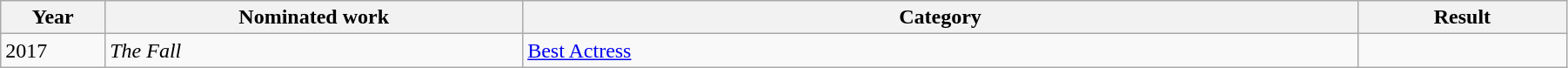<table style="width:95%;" class="wikitable sortable">
<tr>
<th style="width:5%;">Year</th>
<th style="width:20%;">Nominated work</th>
<th style="width:40%;">Category</th>
<th style="width:10%;">Result</th>
</tr>
<tr>
<td>2017</td>
<td><em>The Fall</em></td>
<td><a href='#'>Best Actress</a></td>
<td></td>
</tr>
</table>
